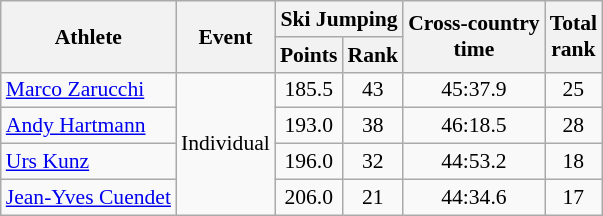<table class="wikitable" style="font-size:90%">
<tr>
<th rowspan="2">Athlete</th>
<th rowspan="2">Event</th>
<th colspan="2">Ski Jumping</th>
<th rowspan="2">Cross-country <br> time</th>
<th rowspan="2">Total <br> rank</th>
</tr>
<tr>
<th>Points</th>
<th>Rank</th>
</tr>
<tr>
<td><a href='#'>Marco Zarucchi</a></td>
<td rowspan="4">Individual</td>
<td align="center">185.5</td>
<td align="center">43</td>
<td align="center">45:37.9</td>
<td align="center">25</td>
</tr>
<tr>
<td><a href='#'>Andy Hartmann</a></td>
<td align="center">193.0</td>
<td align="center">38</td>
<td align="center">46:18.5</td>
<td align="center">28</td>
</tr>
<tr>
<td><a href='#'>Urs Kunz</a></td>
<td align="center">196.0</td>
<td align="center">32</td>
<td align="center">44:53.2</td>
<td align="center">18</td>
</tr>
<tr>
<td><a href='#'>Jean-Yves Cuendet</a></td>
<td align="center">206.0</td>
<td align="center">21</td>
<td align="center">44:34.6</td>
<td align="center">17</td>
</tr>
</table>
